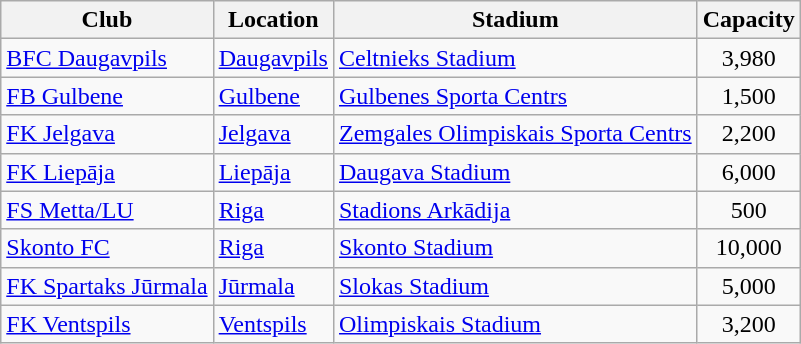<table class="wikitable sortable">
<tr>
<th>Club</th>
<th>Location</th>
<th>Stadium</th>
<th>Capacity</th>
</tr>
<tr>
<td>  <a href='#'>BFC Daugavpils</a></td>
<td><a href='#'>Daugavpils</a></td>
<td><a href='#'>Celtnieks Stadium</a></td>
<td align="center">3,980</td>
</tr>
<tr>
<td> <a href='#'>FB Gulbene</a></td>
<td><a href='#'>Gulbene</a></td>
<td><a href='#'>Gulbenes Sporta Centrs</a></td>
<td align="center">1,500</td>
</tr>
<tr>
<td> <a href='#'>FK Jelgava</a></td>
<td><a href='#'>Jelgava</a></td>
<td><a href='#'>Zemgales Olimpiskais Sporta Centrs</a></td>
<td align="center">2,200</td>
</tr>
<tr>
<td>  <a href='#'>FK Liepāja</a></td>
<td><a href='#'>Liepāja</a></td>
<td><a href='#'>Daugava Stadium</a></td>
<td align="center">6,000</td>
</tr>
<tr>
<td> <a href='#'>FS Metta/LU</a></td>
<td><a href='#'>Riga</a></td>
<td><a href='#'>Stadions Arkādija</a></td>
<td align="center">500</td>
</tr>
<tr>
<td> <a href='#'>Skonto FC</a></td>
<td><a href='#'>Riga</a></td>
<td><a href='#'>Skonto Stadium</a></td>
<td align="center">10,000</td>
</tr>
<tr>
<td> <a href='#'>FK Spartaks Jūrmala</a></td>
<td><a href='#'>Jūrmala</a></td>
<td><a href='#'>Slokas Stadium</a></td>
<td align="center">5,000</td>
</tr>
<tr>
<td> <a href='#'>FK Ventspils</a></td>
<td><a href='#'>Ventspils</a></td>
<td><a href='#'>Olimpiskais Stadium</a></td>
<td align="center">3,200</td>
</tr>
</table>
